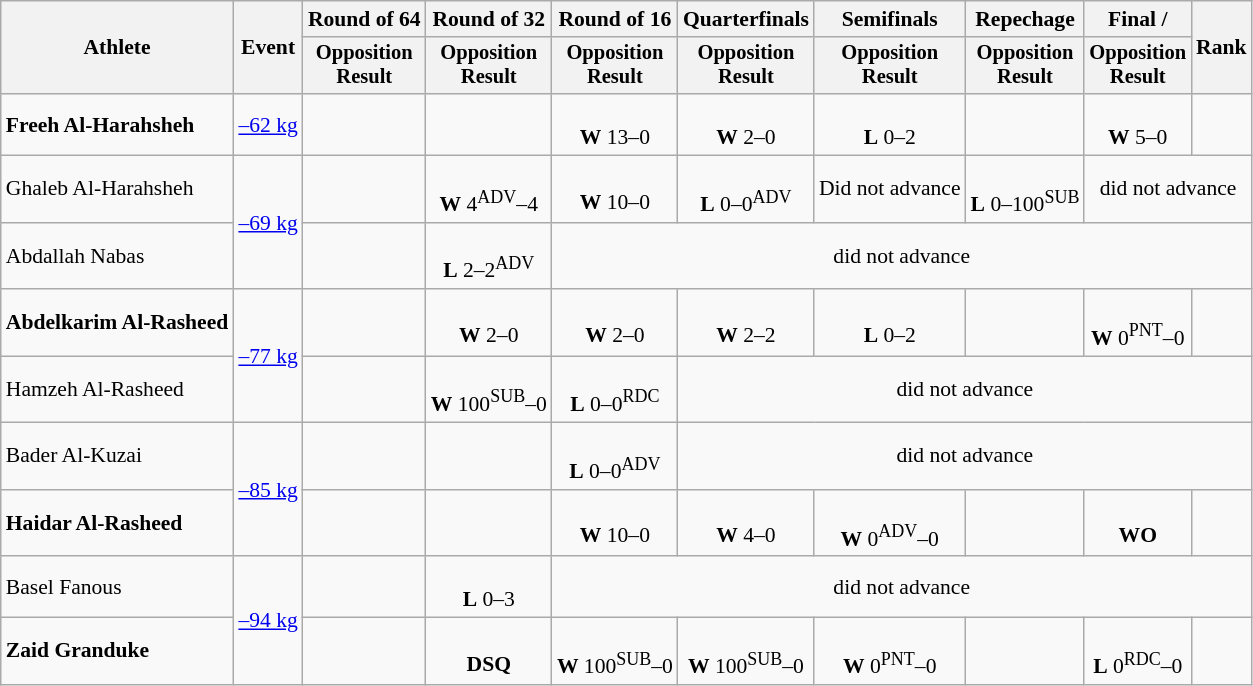<table class=wikitable style=font-size:90%;text-align:center>
<tr>
<th rowspan="2">Athlete</th>
<th rowspan="2">Event</th>
<th>Round of 64</th>
<th>Round of 32</th>
<th>Round of 16</th>
<th>Quarterfinals</th>
<th>Semifinals</th>
<th>Repechage</th>
<th>Final / </th>
<th rowspan=2>Rank</th>
</tr>
<tr style="font-size:95%">
<th>Opposition<br>Result</th>
<th>Opposition<br>Result</th>
<th>Opposition<br>Result</th>
<th>Opposition<br>Result</th>
<th>Opposition<br>Result</th>
<th>Opposition<br>Result</th>
<th>Opposition<br>Result</th>
</tr>
<tr>
<td align=left><strong>Freeh Al-Harahsheh</strong></td>
<td align=left><a href='#'>–62 kg</a></td>
<td></td>
<td></td>
<td><br><strong>W</strong> 13–0</td>
<td><br><strong>W</strong> 2–0</td>
<td><br><strong>L</strong> 0–2</td>
<td></td>
<td><br><strong>W</strong> 5–0</td>
<td></td>
</tr>
<tr>
<td align=left>Ghaleb Al-Harahsheh</td>
<td align=left rowspan=2><a href='#'>–69 kg</a></td>
<td></td>
<td><br><strong>W</strong> 4<sup>ADV</sup>–4</td>
<td><br><strong>W</strong> 10–0</td>
<td><br><strong>L</strong> 0–0<sup>ADV</sup></td>
<td>Did not advance</td>
<td><br><strong>L</strong> 0–100<sup>SUB</sup></td>
<td colspan=2>did not advance</td>
</tr>
<tr>
<td align=left>Abdallah Nabas</td>
<td></td>
<td><br><strong>L</strong> 2–2<sup>ADV</sup></td>
<td colspan=6>did not advance</td>
</tr>
<tr>
<td align=left><strong>Abdelkarim Al-Rasheed</strong></td>
<td align=left rowspan=2><a href='#'>–77 kg</a></td>
<td></td>
<td><br><strong>W</strong> 2–0</td>
<td><br><strong>W</strong> 2–0</td>
<td><br><strong>W</strong> 2–2</td>
<td><br><strong>L</strong> 0–2</td>
<td></td>
<td><br><strong>W</strong> 0<sup>PNT</sup>–0</td>
<td></td>
</tr>
<tr>
<td align=left>Hamzeh Al-Rasheed</td>
<td></td>
<td><br><strong>W</strong> 100<sup>SUB</sup>–0</td>
<td><br><strong>L</strong> 0–0<sup>RDC</sup></td>
<td colspan=5>did not advance</td>
</tr>
<tr>
<td align=left>Bader Al-Kuzai</td>
<td align=left rowspan=2><a href='#'>–85 kg</a></td>
<td></td>
<td></td>
<td><br><strong>L</strong> 0–0<sup>ADV</sup></td>
<td colspan=5>did not advance</td>
</tr>
<tr>
<td align=left><strong>Haidar Al-Rasheed</strong></td>
<td></td>
<td></td>
<td><br><strong>W</strong> 10–0</td>
<td><br><strong>W</strong> 4–0</td>
<td><br><strong>W</strong> 0<sup>ADV</sup>–0</td>
<td></td>
<td><br><strong>WO</strong></td>
<td></td>
</tr>
<tr>
<td align=left>Basel Fanous</td>
<td align=left rowspan=2><a href='#'>–94 kg</a></td>
<td></td>
<td><br><strong>L</strong> 0–3</td>
<td colspan=6>did not advance</td>
</tr>
<tr>
<td align=left><strong>Zaid Granduke</strong></td>
<td></td>
<td><br><strong>DSQ</strong></td>
<td><br><strong>W</strong> 100<sup>SUB</sup>–0</td>
<td><br><strong>W</strong> 100<sup>SUB</sup>–0</td>
<td><br><strong>W</strong> 0<sup>PNT</sup>–0</td>
<td></td>
<td><br><strong>L</strong> 0<sup>RDC</sup>–0</td>
<td></td>
</tr>
</table>
